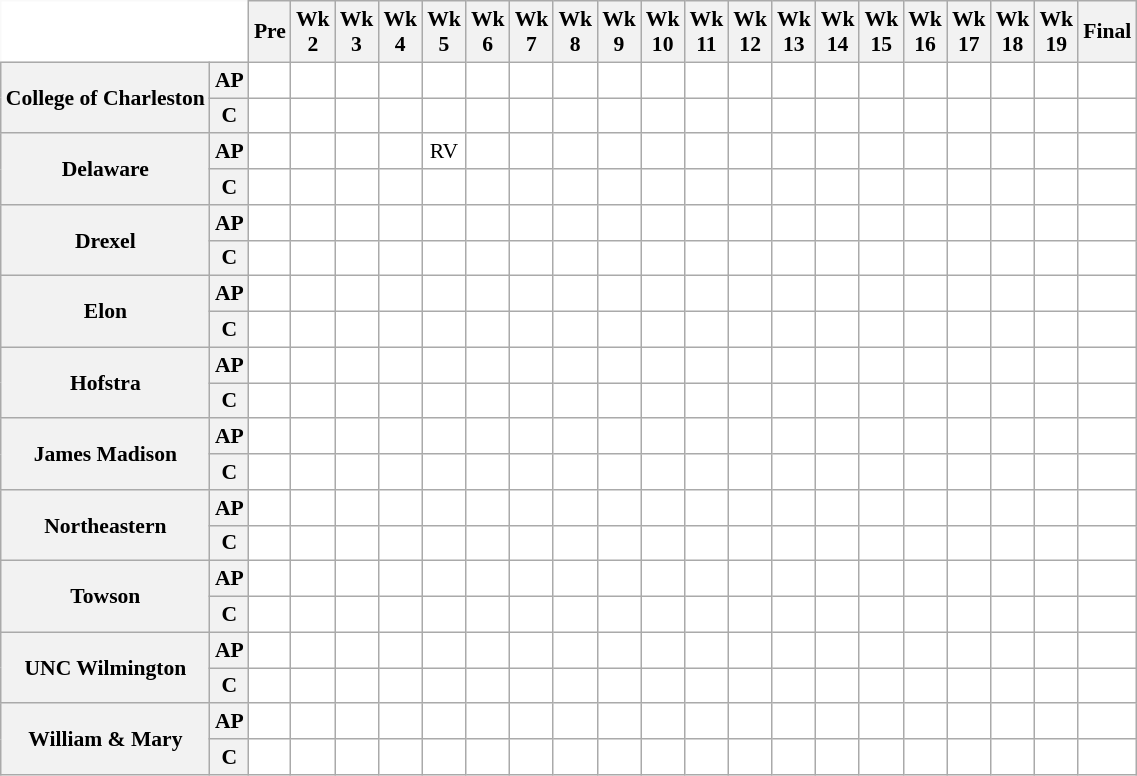<table class="wikitable" style="white-space:nowrap;font-size:90%;">
<tr>
<th colspan=2 style="background:white; border-top-style:hidden; border-left-style:hidden;"> </th>
<th>Pre</th>
<th>Wk<br>2</th>
<th>Wk<br>3</th>
<th>Wk<br>4</th>
<th>Wk<br>5</th>
<th>Wk<br>6</th>
<th>Wk<br>7</th>
<th>Wk<br>8</th>
<th>Wk<br>9</th>
<th>Wk<br>10</th>
<th>Wk<br>11</th>
<th>Wk<br>12</th>
<th>Wk<br>13</th>
<th>Wk<br>14</th>
<th>Wk<br>15</th>
<th>Wk<br>16</th>
<th>Wk<br>17</th>
<th>Wk<br>18</th>
<th>Wk<br>19</th>
<th>Final</th>
</tr>
<tr style="text-align:center;">
<th rowspan=2 style=>College of Charleston</th>
<th>AP</th>
<td style="background:#FFF;"></td>
<td style="background:#FFF;"></td>
<td style="background:#FFF;"></td>
<td style="background:#FFF;"></td>
<td style="background:#FFF;"></td>
<td style="background:#FFF;"></td>
<td style="background:#FFF;"></td>
<td style="background:#FFF;"></td>
<td style="background:#FFF;"></td>
<td style="background:#FFF;"></td>
<td style="background:#FFF;"></td>
<td style="background:#FFF;"></td>
<td style="background:#FFF;"></td>
<td style="background:#FFF;"></td>
<td style="background:#FFF;"></td>
<td style="background:#FFF;"></td>
<td style="background:#FFF;"></td>
<td style="background:#FFF;"></td>
<td style="background:#FFF;"></td>
<td style="background:#FFF;"></td>
</tr>
<tr style="text-align:center;">
<th>C</th>
<td style="background:#FFF;"></td>
<td style="background:#FFF;"></td>
<td style="background:#FFF;"></td>
<td style="background:#FFF;"></td>
<td style="background:#FFF;"></td>
<td style="background:#FFF;"></td>
<td style="background:#FFF;"></td>
<td style="background:#FFF;"></td>
<td style="background:#FFF;"></td>
<td style="background:#FFF;"></td>
<td style="background:#FFF;"></td>
<td style="background:#FFF;"></td>
<td style="background:#FFF;"></td>
<td style="background:#FFF;"></td>
<td style="background:#FFF;"></td>
<td style="background:#FFF;"></td>
<td style="background:#FFF;"></td>
<td style="background:#FFF;"></td>
<td style="background:#FFF;"></td>
<td style="background:#FFF;"></td>
</tr>
<tr style="text-align:center;">
<th rowspan=2 style=>Delaware</th>
<th>AP</th>
<td style="background:#FFF;"></td>
<td style="background:#FFF;"></td>
<td style="background:#FFF;"></td>
<td style="background:#FFF;"></td>
<td style="background:#FFF;">RV</td>
<td style="background:#FFF;"></td>
<td style="background:#FFF;"></td>
<td style="background:#FFF;"></td>
<td style="background:#FFF;"></td>
<td style="background:#FFF;"></td>
<td style="background:#FFF;"></td>
<td style="background:#FFF;"></td>
<td style="background:#FFF;"></td>
<td style="background:#FFF;"></td>
<td style="background:#FFF;"></td>
<td style="background:#FFF;"></td>
<td style="background:#FFF;"></td>
<td style="background:#FFF;"></td>
<td style="background:#FFF;"></td>
<td style="background:#FFF;"></td>
</tr>
<tr style="text-align:center;">
<th>C</th>
<td style="background:#FFF;"></td>
<td style="background:#FFF;"></td>
<td style="background:#FFF;"></td>
<td style="background:#FFF;"></td>
<td style="background:#FFF;"></td>
<td style="background:#FFF;"></td>
<td style="background:#FFF;"></td>
<td style="background:#FFF;"></td>
<td style="background:#FFF;"></td>
<td style="background:#FFF;"></td>
<td style="background:#FFF;"></td>
<td style="background:#FFF;"></td>
<td style="background:#FFF;"></td>
<td style="background:#FFF;"></td>
<td style="background:#FFF;"></td>
<td style="background:#FFF;"></td>
<td style="background:#FFF;"></td>
<td style="background:#FFF;"></td>
<td style="background:#FFF;"></td>
<td style="background:#FFF;"></td>
</tr>
<tr style="text-align:center;">
<th rowspan=2 style=>Drexel</th>
<th>AP</th>
<td style="background:#FFF;"></td>
<td style="background:#FFF;"></td>
<td style="background:#FFF;"></td>
<td style="background:#FFF;"></td>
<td style="background:#FFF;"></td>
<td style="background:#FFF;"></td>
<td style="background:#FFF;"></td>
<td style="background:#FFF;"></td>
<td style="background:#FFF;"></td>
<td style="background:#FFF;"></td>
<td style="background:#FFF;"></td>
<td style="background:#FFF;"></td>
<td style="background:#FFF;"></td>
<td style="background:#FFF;"></td>
<td style="background:#FFF;"></td>
<td style="background:#FFF;"></td>
<td style="background:#FFF;"></td>
<td style="background:#FFF;"></td>
<td style="background:#FFF;"></td>
<td style="background:#FFF;"></td>
</tr>
<tr style="text-align:center;">
<th>C</th>
<td style="background:#FFF;"></td>
<td style="background:#FFF;"></td>
<td style="background:#FFF;"></td>
<td style="background:#FFF;"></td>
<td style="background:#FFF;"></td>
<td style="background:#FFF;"></td>
<td style="background:#FFF;"></td>
<td style="background:#FFF;"></td>
<td style="background:#FFF;"></td>
<td style="background:#FFF;"></td>
<td style="background:#FFF;"></td>
<td style="background:#FFF;"></td>
<td style="background:#FFF;"></td>
<td style="background:#FFF;"></td>
<td style="background:#FFF;"></td>
<td style="background:#FFF;"></td>
<td style="background:#FFF;"></td>
<td style="background:#FFF;"></td>
<td style="background:#FFF;"></td>
<td style="background:#FFF;"></td>
</tr>
<tr style="text-align:center;">
<th rowspan=2 style=>Elon</th>
<th>AP</th>
<td style="background:#FFF;"></td>
<td style="background:#FFF;"></td>
<td style="background:#FFF;"></td>
<td style="background:#FFF;"></td>
<td style="background:#FFF;"></td>
<td style="background:#FFF;"></td>
<td style="background:#FFF;"></td>
<td style="background:#FFF;"></td>
<td style="background:#FFF;"></td>
<td style="background:#FFF;"></td>
<td style="background:#FFF;"></td>
<td style="background:#FFF;"></td>
<td style="background:#FFF;"></td>
<td style="background:#FFF;"></td>
<td style="background:#FFF;"></td>
<td style="background:#FFF;"></td>
<td style="background:#FFF;"></td>
<td style="background:#FFF;"></td>
<td style="background:#FFF;"></td>
<td style="background:#FFF;"></td>
</tr>
<tr style="text-align:center;">
<th>C</th>
<td style="background:#FFF;"></td>
<td style="background:#FFF;"></td>
<td style="background:#FFF;"></td>
<td style="background:#FFF;"></td>
<td style="background:#FFF;"></td>
<td style="background:#FFF;"></td>
<td style="background:#FFF;"></td>
<td style="background:#FFF;"></td>
<td style="background:#FFF;"></td>
<td style="background:#FFF;"></td>
<td style="background:#FFF;"></td>
<td style="background:#FFF;"></td>
<td style="background:#FFF;"></td>
<td style="background:#FFF;"></td>
<td style="background:#FFF;"></td>
<td style="background:#FFF;"></td>
<td style="background:#FFF;"></td>
<td style="background:#FFF;"></td>
<td style="background:#FFF;"></td>
<td style="background:#FFF;"></td>
</tr>
<tr style="text-align:center;">
<th rowspan=2 style=>Hofstra</th>
<th>AP</th>
<td style="background:#FFF;"></td>
<td style="background:#FFF;"></td>
<td style="background:#FFF;"></td>
<td style="background:#FFF;"></td>
<td style="background:#FFF;"></td>
<td style="background:#FFF;"></td>
<td style="background:#FFF;"></td>
<td style="background:#FFF;"></td>
<td style="background:#FFF;"></td>
<td style="background:#FFF;"></td>
<td style="background:#FFF;"></td>
<td style="background:#FFF;"></td>
<td style="background:#FFF;"></td>
<td style="background:#FFF;"></td>
<td style="background:#FFF;"></td>
<td style="background:#FFF;"></td>
<td style="background:#FFF;"></td>
<td style="background:#FFF;"></td>
<td style="background:#FFF;"></td>
<td style="background:#FFF;"></td>
</tr>
<tr style="text-align:center;">
<th>C</th>
<td style="background:#FFF;"></td>
<td style="background:#FFF;"></td>
<td style="background:#FFF;"></td>
<td style="background:#FFF;"></td>
<td style="background:#FFF;"></td>
<td style="background:#FFF;"></td>
<td style="background:#FFF;"></td>
<td style="background:#FFF;"></td>
<td style="background:#FFF;"></td>
<td style="background:#FFF;"></td>
<td style="background:#FFF;"></td>
<td style="background:#FFF;"></td>
<td style="background:#FFF;"></td>
<td style="background:#FFF;"></td>
<td style="background:#FFF;"></td>
<td style="background:#FFF;"></td>
<td style="background:#FFF;"></td>
<td style="background:#FFF;"></td>
<td style="background:#FFF;"></td>
<td style="background:#FFF;"></td>
</tr>
<tr style="text-align:center;">
<th rowspan=2 style=>James Madison</th>
<th>AP</th>
<td style="background:#FFF;"></td>
<td style="background:#FFF;"></td>
<td style="background:#FFF;"></td>
<td style="background:#FFF;"></td>
<td style="background:#FFF;"></td>
<td style="background:#FFF;"></td>
<td style="background:#FFF;"></td>
<td style="background:#FFF;"></td>
<td style="background:#FFF;"></td>
<td style="background:#FFF;"></td>
<td style="background:#FFF;"></td>
<td style="background:#FFF;"></td>
<td style="background:#FFF;"></td>
<td style="background:#FFF;"></td>
<td style="background:#FFF;"></td>
<td style="background:#FFF;"></td>
<td style="background:#FFF;"></td>
<td style="background:#FFF;"></td>
<td style="background:#FFF;"></td>
<td style="background:#FFF;"></td>
</tr>
<tr style="text-align:center;">
<th>C</th>
<td style="background:#FFF;"></td>
<td style="background:#FFF;"></td>
<td style="background:#FFF;"></td>
<td style="background:#FFF;"></td>
<td style="background:#FFF;"></td>
<td style="background:#FFF;"></td>
<td style="background:#FFF;"></td>
<td style="background:#FFF;"></td>
<td style="background:#FFF;"></td>
<td style="background:#FFF;"></td>
<td style="background:#FFF;"></td>
<td style="background:#FFF;"></td>
<td style="background:#FFF;"></td>
<td style="background:#FFF;"></td>
<td style="background:#FFF;"></td>
<td style="background:#FFF;"></td>
<td style="background:#FFF;"></td>
<td style="background:#FFF;"></td>
<td style="background:#FFF;"></td>
<td style="background:#FFF;"></td>
</tr>
<tr style="text-align:center;">
<th rowspan=2 style=>Northeastern</th>
<th>AP</th>
<td style="background:#FFF;"></td>
<td style="background:#FFF;"></td>
<td style="background:#FFF;"></td>
<td style="background:#FFF;"></td>
<td style="background:#FFF;"></td>
<td style="background:#FFF;"></td>
<td style="background:#FFF;"></td>
<td style="background:#FFF;"></td>
<td style="background:#FFF;"></td>
<td style="background:#FFF;"></td>
<td style="background:#FFF;"></td>
<td style="background:#FFF;"></td>
<td style="background:#FFF;"></td>
<td style="background:#FFF;"></td>
<td style="background:#FFF;"></td>
<td style="background:#FFF;"></td>
<td style="background:#FFF;"></td>
<td style="background:#FFF;"></td>
<td style="background:#FFF;"></td>
<td style="background:#FFF;"></td>
</tr>
<tr style="text-align:center;">
<th>C</th>
<td style="background:#FFF;"></td>
<td style="background:#FFF;"></td>
<td style="background:#FFF;"></td>
<td style="background:#FFF;"></td>
<td style="background:#FFF;"></td>
<td style="background:#FFF;"></td>
<td style="background:#FFF;"></td>
<td style="background:#FFF;"></td>
<td style="background:#FFF;"></td>
<td style="background:#FFF;"></td>
<td style="background:#FFF;"></td>
<td style="background:#FFF;"></td>
<td style="background:#FFF;"></td>
<td style="background:#FFF;"></td>
<td style="background:#FFF;"></td>
<td style="background:#FFF;"></td>
<td style="background:#FFF;"></td>
<td style="background:#FFF;"></td>
<td style="background:#FFF;"></td>
<td style="background:#FFF;"></td>
</tr>
<tr style="text-align:center;">
<th rowspan=2 style=>Towson</th>
<th>AP</th>
<td style="background:#FFF;"></td>
<td style="background:#FFF;"></td>
<td style="background:#FFF;"></td>
<td style="background:#FFF;"></td>
<td style="background:#FFF;"></td>
<td style="background:#FFF;"></td>
<td style="background:#FFF;"></td>
<td style="background:#FFF;"></td>
<td style="background:#FFF;"></td>
<td style="background:#FFF;"></td>
<td style="background:#FFF;"></td>
<td style="background:#FFF;"></td>
<td style="background:#FFF;"></td>
<td style="background:#FFF;"></td>
<td style="background:#FFF;"></td>
<td style="background:#FFF;"></td>
<td style="background:#FFF;"></td>
<td style="background:#FFF;"></td>
<td style="background:#FFF;"></td>
<td style="background:#FFF;"></td>
</tr>
<tr style="text-align:center;">
<th>C</th>
<td style="background:#FFF;"></td>
<td style="background:#FFF;"></td>
<td style="background:#FFF;"></td>
<td style="background:#FFF;"></td>
<td style="background:#FFF;"></td>
<td style="background:#FFF;"></td>
<td style="background:#FFF;"></td>
<td style="background:#FFF;"></td>
<td style="background:#FFF;"></td>
<td style="background:#FFF;"></td>
<td style="background:#FFF;"></td>
<td style="background:#FFF;"></td>
<td style="background:#FFF;"></td>
<td style="background:#FFF;"></td>
<td style="background:#FFF;"></td>
<td style="background:#FFF;"></td>
<td style="background:#FFF;"></td>
<td style="background:#FFF;"></td>
<td style="background:#FFF;"></td>
<td style="background:#FFF;"></td>
</tr>
<tr style="text-align:center;">
<th rowspan=2 style=>UNC Wilmington</th>
<th>AP</th>
<td style="background:#FFF;"></td>
<td style="background:#FFF;"></td>
<td style="background:#FFF;"></td>
<td style="background:#FFF;"></td>
<td style="background:#FFF;"></td>
<td style="background:#FFF;"></td>
<td style="background:#FFF;"></td>
<td style="background:#FFF;"></td>
<td style="background:#FFF;"></td>
<td style="background:#FFF;"></td>
<td style="background:#FFF;"></td>
<td style="background:#FFF;"></td>
<td style="background:#FFF;"></td>
<td style="background:#FFF;"></td>
<td style="background:#FFF;"></td>
<td style="background:#FFF;"></td>
<td style="background:#FFF;"></td>
<td style="background:#FFF;"></td>
<td style="background:#FFF;"></td>
<td style="background:#FFF;"></td>
</tr>
<tr style="text-align:center;">
<th>C</th>
<td style="background:#FFF;"></td>
<td style="background:#FFF;"></td>
<td style="background:#FFF;"></td>
<td style="background:#FFF;"></td>
<td style="background:#FFF;"></td>
<td style="background:#FFF;"></td>
<td style="background:#FFF;"></td>
<td style="background:#FFF;"></td>
<td style="background:#FFF;"></td>
<td style="background:#FFF;"></td>
<td style="background:#FFF;"></td>
<td style="background:#FFF;"></td>
<td style="background:#FFF;"></td>
<td style="background:#FFF;"></td>
<td style="background:#FFF;"></td>
<td style="background:#FFF;"></td>
<td style="background:#FFF;"></td>
<td style="background:#FFF;"></td>
<td style="background:#FFF;"></td>
<td style="background:#FFF;"></td>
</tr>
<tr style="text-align:center;">
<th rowspan=2 style=>William & Mary</th>
<th>AP</th>
<td style="background:#FFF;"></td>
<td style="background:#FFF;"></td>
<td style="background:#FFF;"></td>
<td style="background:#FFF;"></td>
<td style="background:#FFF;"></td>
<td style="background:#FFF;"></td>
<td style="background:#FFF;"></td>
<td style="background:#FFF;"></td>
<td style="background:#FFF;"></td>
<td style="background:#FFF;"></td>
<td style="background:#FFF;"></td>
<td style="background:#FFF;"></td>
<td style="background:#FFF;"></td>
<td style="background:#FFF;"></td>
<td style="background:#FFF;"></td>
<td style="background:#FFF;"></td>
<td style="background:#FFF;"></td>
<td style="background:#FFF;"></td>
<td style="background:#FFF;"></td>
<td style="background:#FFF;"></td>
</tr>
<tr style="text-align:center;">
<th>C</th>
<td style="background:#FFF;"></td>
<td style="background:#FFF;"></td>
<td style="background:#FFF;"></td>
<td style="background:#FFF;"></td>
<td style="background:#FFF;"></td>
<td style="background:#FFF;"></td>
<td style="background:#FFF;"></td>
<td style="background:#FFF;"></td>
<td style="background:#FFF;"></td>
<td style="background:#FFF;"></td>
<td style="background:#FFF;"></td>
<td style="background:#FFF;"></td>
<td style="background:#FFF;"></td>
<td style="background:#FFF;"></td>
<td style="background:#FFF;"></td>
<td style="background:#FFF;"></td>
<td style="background:#FFF;"></td>
<td style="background:#FFF;"></td>
<td style="background:#FFF;"></td>
<td style="background:#FFF;"></td>
</tr>
</table>
